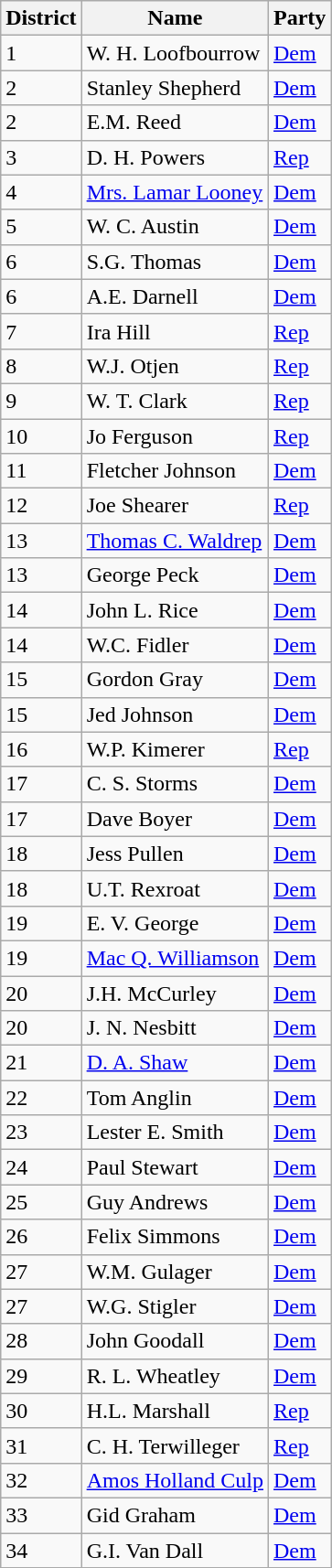<table class="wikitable sortable">
<tr>
<th>District</th>
<th>Name</th>
<th>Party</th>
</tr>
<tr>
<td>1</td>
<td>W. H. Loofbourrow</td>
<td><a href='#'>Dem</a></td>
</tr>
<tr>
<td>2</td>
<td>Stanley Shepherd</td>
<td><a href='#'>Dem</a></td>
</tr>
<tr>
<td>2</td>
<td>E.M. Reed</td>
<td><a href='#'>Dem</a></td>
</tr>
<tr>
<td>3</td>
<td>D. H. Powers</td>
<td><a href='#'>Rep</a></td>
</tr>
<tr>
<td>4</td>
<td><a href='#'>Mrs. Lamar Looney</a></td>
<td><a href='#'>Dem</a></td>
</tr>
<tr>
<td>5</td>
<td>W. C. Austin</td>
<td><a href='#'>Dem</a></td>
</tr>
<tr>
<td>6</td>
<td>S.G. Thomas</td>
<td><a href='#'>Dem</a></td>
</tr>
<tr>
<td>6</td>
<td>A.E. Darnell</td>
<td><a href='#'>Dem</a></td>
</tr>
<tr>
<td>7</td>
<td>Ira Hill</td>
<td><a href='#'>Rep</a></td>
</tr>
<tr>
<td>8</td>
<td>W.J. Otjen</td>
<td><a href='#'>Rep</a></td>
</tr>
<tr>
<td>9</td>
<td>W. T. Clark</td>
<td><a href='#'>Rep</a></td>
</tr>
<tr>
<td>10</td>
<td>Jo Ferguson</td>
<td><a href='#'>Rep</a></td>
</tr>
<tr>
<td>11</td>
<td>Fletcher Johnson</td>
<td><a href='#'>Dem</a></td>
</tr>
<tr>
<td>12</td>
<td>Joe Shearer</td>
<td><a href='#'>Rep</a></td>
</tr>
<tr>
<td>13</td>
<td><a href='#'>Thomas C. Waldrep</a></td>
<td><a href='#'>Dem</a></td>
</tr>
<tr>
<td>13</td>
<td>George Peck</td>
<td><a href='#'>Dem</a></td>
</tr>
<tr>
<td>14</td>
<td>John L. Rice</td>
<td><a href='#'>Dem</a></td>
</tr>
<tr>
<td>14</td>
<td>W.C. Fidler</td>
<td><a href='#'>Dem</a></td>
</tr>
<tr>
<td>15</td>
<td>Gordon Gray</td>
<td><a href='#'>Dem</a></td>
</tr>
<tr>
<td>15</td>
<td>Jed Johnson</td>
<td><a href='#'>Dem</a></td>
</tr>
<tr>
<td>16</td>
<td>W.P. Kimerer</td>
<td><a href='#'>Rep</a></td>
</tr>
<tr>
<td>17</td>
<td>C. S. Storms</td>
<td><a href='#'>Dem</a></td>
</tr>
<tr>
<td>17</td>
<td>Dave Boyer</td>
<td><a href='#'>Dem</a></td>
</tr>
<tr>
<td>18</td>
<td>Jess Pullen</td>
<td><a href='#'>Dem</a></td>
</tr>
<tr>
<td>18</td>
<td>U.T. Rexroat</td>
<td><a href='#'>Dem</a></td>
</tr>
<tr>
<td>19</td>
<td>E. V. George</td>
<td><a href='#'>Dem</a></td>
</tr>
<tr>
<td>19</td>
<td><a href='#'>Mac Q. Williamson</a></td>
<td><a href='#'>Dem</a></td>
</tr>
<tr>
<td>20</td>
<td>J.H. McCurley</td>
<td><a href='#'>Dem</a></td>
</tr>
<tr>
<td>20</td>
<td>J. N. Nesbitt</td>
<td><a href='#'>Dem</a></td>
</tr>
<tr>
<td>21</td>
<td><a href='#'>D. A. Shaw</a></td>
<td><a href='#'>Dem</a></td>
</tr>
<tr>
<td>22</td>
<td>Tom Anglin</td>
<td><a href='#'>Dem</a></td>
</tr>
<tr>
<td>23</td>
<td>Lester E. Smith</td>
<td><a href='#'>Dem</a></td>
</tr>
<tr>
<td>24</td>
<td>Paul Stewart</td>
<td><a href='#'>Dem</a></td>
</tr>
<tr>
<td>25</td>
<td>Guy Andrews</td>
<td><a href='#'>Dem</a></td>
</tr>
<tr>
<td>26</td>
<td>Felix Simmons</td>
<td><a href='#'>Dem</a></td>
</tr>
<tr>
<td>27</td>
<td>W.M. Gulager</td>
<td><a href='#'>Dem</a></td>
</tr>
<tr>
<td>27</td>
<td>W.G. Stigler</td>
<td><a href='#'>Dem</a></td>
</tr>
<tr>
<td>28</td>
<td>John Goodall</td>
<td><a href='#'>Dem</a></td>
</tr>
<tr>
<td>29</td>
<td>R. L. Wheatley</td>
<td><a href='#'>Dem</a></td>
</tr>
<tr>
<td>30</td>
<td>H.L. Marshall</td>
<td><a href='#'>Rep</a></td>
</tr>
<tr>
<td>31</td>
<td>C. H. Terwilleger</td>
<td><a href='#'>Rep</a></td>
</tr>
<tr>
<td>32</td>
<td><a href='#'>Amos Holland Culp</a></td>
<td><a href='#'>Dem</a></td>
</tr>
<tr>
<td>33</td>
<td>Gid Graham</td>
<td><a href='#'>Dem</a></td>
</tr>
<tr>
<td>34</td>
<td>G.I. Van Dall</td>
<td><a href='#'>Dem</a></td>
</tr>
</table>
